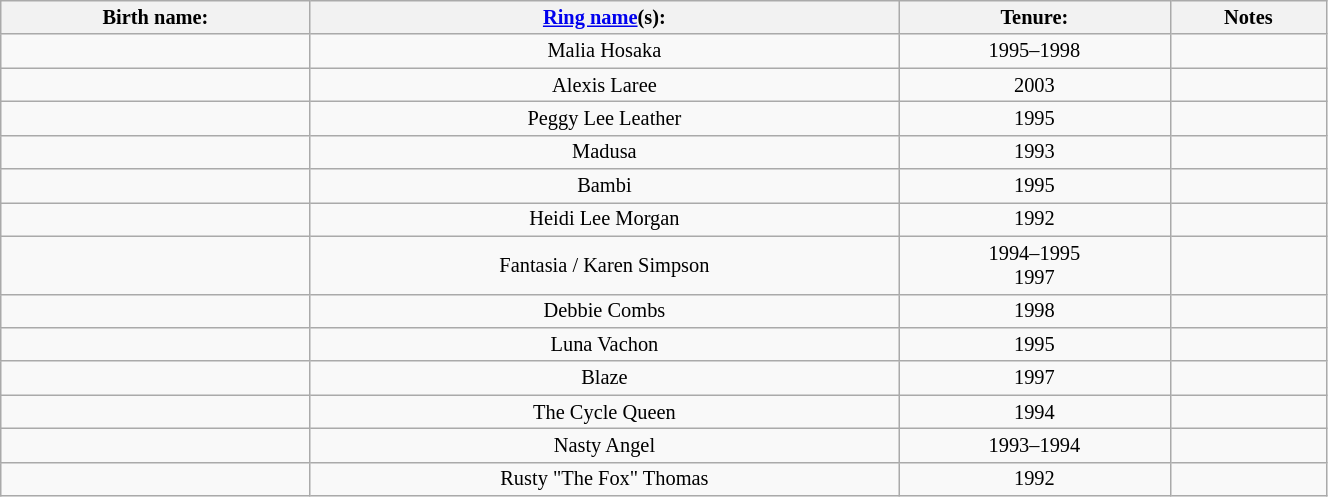<table class="sortable wikitable" style="font-size:85%; text-align:center; width:70%;">
<tr>
<th>Birth name:</th>
<th><a href='#'>Ring name</a>(s):</th>
<th>Tenure:</th>
<th>Notes</th>
</tr>
<tr>
<td></td>
<td>Malia Hosaka</td>
<td sort>1995–1998</td>
<td></td>
</tr>
<tr>
<td></td>
<td>Alexis Laree</td>
<td sort>2003</td>
<td></td>
</tr>
<tr>
<td></td>
<td>Peggy Lee Leather</td>
<td sort>1995</td>
<td></td>
</tr>
<tr>
<td></td>
<td>Madusa</td>
<td sort>1993</td>
<td></td>
</tr>
<tr>
<td></td>
<td>Bambi</td>
<td sort>1995</td>
<td></td>
</tr>
<tr>
<td></td>
<td>Heidi Lee Morgan</td>
<td sort>1992</td>
<td></td>
</tr>
<tr>
<td></td>
<td>Fantasia / Karen Simpson</td>
<td sort>1994–1995<br>1997</td>
<td></td>
</tr>
<tr>
<td></td>
<td>Debbie Combs</td>
<td sort>1998</td>
<td></td>
</tr>
<tr>
<td></td>
<td>Luna Vachon</td>
<td sort>1995</td>
<td></td>
</tr>
<tr>
<td></td>
<td>Blaze</td>
<td sort>1997</td>
<td></td>
</tr>
<tr>
<td></td>
<td>The Cycle Queen</td>
<td sort>1994</td>
<td></td>
</tr>
<tr>
<td></td>
<td>Nasty Angel</td>
<td sort>1993–1994</td>
<td></td>
</tr>
<tr>
<td></td>
<td>Rusty "The Fox" Thomas</td>
<td sort>1992</td>
<td></td>
</tr>
</table>
